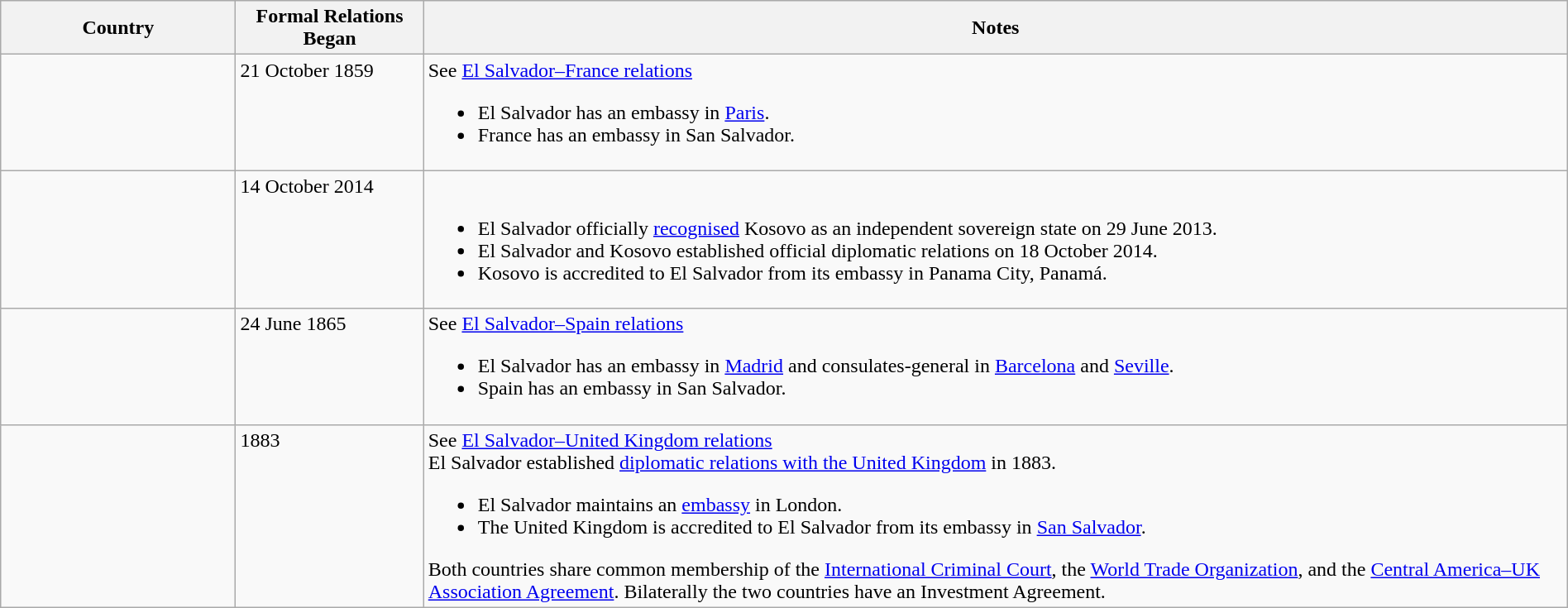<table class="wikitable sortable" style="width:100%; margin:auto;">
<tr>
<th style="width:15%;">Country</th>
<th style="width:12%;">Formal Relations Began</th>
<th>Notes</th>
</tr>
<tr valign="top">
<td></td>
<td>21 October 1859</td>
<td>See <a href='#'>El Salvador–France relations</a><br><ul><li>El Salvador has an embassy in <a href='#'>Paris</a>.</li><li>France has an embassy in San Salvador.</li></ul></td>
</tr>
<tr valign="top">
<td></td>
<td>14 October 2014</td>
<td><br><ul><li>El Salvador officially <a href='#'>recognised</a> Kosovo as an independent sovereign state on 29 June 2013.</li><li>El Salvador and Kosovo established official diplomatic relations on 18 October 2014.</li><li>Kosovo is accredited to El Salvador from its embassy in Panama City, Panamá.</li></ul></td>
</tr>
<tr valign="top">
<td></td>
<td>24 June 1865</td>
<td>See <a href='#'>El Salvador–Spain relations</a><br><ul><li>El Salvador has an embassy in <a href='#'>Madrid</a> and consulates-general in <a href='#'>Barcelona</a> and <a href='#'>Seville</a>.</li><li>Spain has an embassy in San Salvador.</li></ul></td>
</tr>
<tr valign="top">
<td></td>
<td>1883</td>
<td>See <a href='#'>El Salvador–United Kingdom relations</a><br>El Salvador established <a href='#'>diplomatic relations with the United Kingdom</a> in 1883.<ul><li>El Salvador maintains an <a href='#'>embassy</a> in London.</li><li>The United Kingdom is accredited to El Salvador from its embassy in <a href='#'>San Salvador</a>.</li></ul>Both countries share common membership of the <a href='#'>International Criminal Court</a>, the <a href='#'>World Trade Organization</a>, and the <a href='#'>Central America–UK Association Agreement</a>. Bilaterally the two countries have an Investment Agreement.</td>
</tr>
</table>
